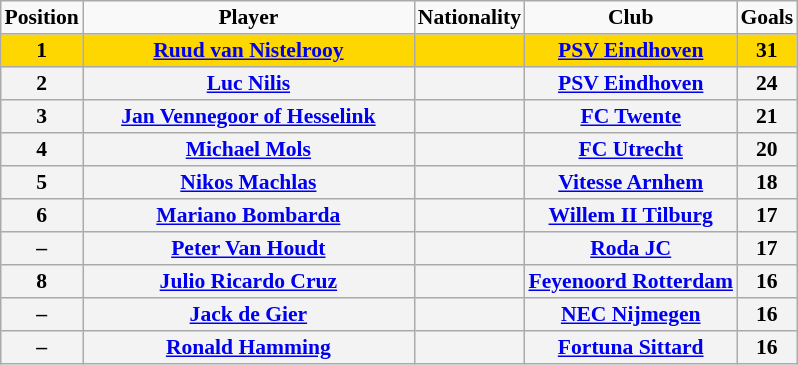<table border="2" cellpadding="2" cellspacing="0" style="margin: 0; background: #f9f9f9; border: 1px #aaa solid; border-collapse: collapse; font-size: 90%;">
<tr>
<th>Position</th>
<th style="width: 15em">Player</th>
<th>Nationality</th>
<th>Club</th>
<th>Goals</th>
</tr>
<tr>
<th bgcolor="gold">1</th>
<th bgcolor="gold"><a href='#'>Ruud van Nistelrooy</a></th>
<th bgcolor="gold"></th>
<th bgcolor="gold"><a href='#'>PSV Eindhoven</a></th>
<th bgcolor="gold">31</th>
</tr>
<tr>
<th bgcolor="F3F3F3">2</th>
<th bgcolor="F3F3F3"><a href='#'>Luc Nilis</a></th>
<th bgcolor="F3F3F3"></th>
<th bgcolor="F3F3F3"><a href='#'>PSV Eindhoven</a></th>
<th bgcolor="F3F3F3">24</th>
</tr>
<tr>
<th bgcolor="F3F3F3">3</th>
<th bgcolor="F3F3F3"><a href='#'>Jan Vennegoor of Hesselink</a></th>
<th bgcolor="F3F3F3"></th>
<th bgcolor="F3F3F3"><a href='#'>FC Twente</a></th>
<th bgcolor="F3F3F3">21</th>
</tr>
<tr>
<th bgcolor="F3F3F3">4</th>
<th bgcolor="F3F3F3"><a href='#'>Michael Mols</a></th>
<th bgcolor="F3F3F3"></th>
<th bgcolor="F3F3F3"><a href='#'>FC Utrecht</a></th>
<th bgcolor="F3F3F3">20</th>
</tr>
<tr>
<th bgcolor="F3F3F3">5</th>
<th bgcolor="F3F3F3"><a href='#'>Nikos Machlas</a></th>
<th bgcolor="F3F3F3"></th>
<th bgcolor="F3F3F3"><a href='#'>Vitesse Arnhem</a></th>
<th bgcolor="F3F3F3">18</th>
</tr>
<tr>
<th bgcolor="F3F3F3">6</th>
<th bgcolor="F3F3F3"><a href='#'>Mariano Bombarda</a></th>
<th bgcolor="F3F3F3"></th>
<th bgcolor="F3F3F3"><a href='#'>Willem II Tilburg</a></th>
<th bgcolor="F3F3F3">17</th>
</tr>
<tr>
<th bgcolor="F3F3F3">–</th>
<th bgcolor="F3F3F3"><a href='#'>Peter Van Houdt</a></th>
<th bgcolor="F3F3F3"></th>
<th bgcolor="F3F3F3"><a href='#'>Roda JC</a></th>
<th bgcolor="F3F3F3">17</th>
</tr>
<tr>
<th bgcolor="F3F3F3">8</th>
<th bgcolor="F3F3F3"><a href='#'>Julio Ricardo Cruz</a></th>
<th bgcolor="F3F3F3"></th>
<th bgcolor="F3F3F3"><a href='#'>Feyenoord Rotterdam</a></th>
<th bgcolor="F3F3F3">16</th>
</tr>
<tr>
<th bgcolor="F3F3F3">–</th>
<th bgcolor="F3F3F3"><a href='#'>Jack de Gier</a></th>
<th bgcolor="F3F3F3"></th>
<th bgcolor="F3F3F3"><a href='#'>NEC Nijmegen</a></th>
<th bgcolor="F3F3F3">16</th>
</tr>
<tr>
<th bgcolor="F3F3F3">–</th>
<th bgcolor="F3F3F3"><a href='#'>Ronald Hamming</a></th>
<th bgcolor="F3F3F3"></th>
<th bgcolor="F3F3F3"><a href='#'>Fortuna Sittard</a></th>
<th bgcolor="F3F3F3">16</th>
</tr>
</table>
